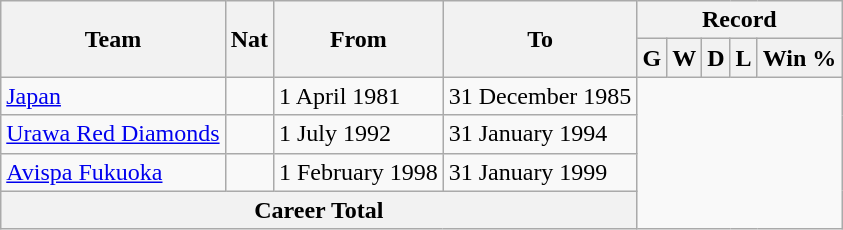<table class="wikitable" style="text-align: center">
<tr>
<th rowspan="2">Team</th>
<th rowspan="2">Nat</th>
<th rowspan="2">From</th>
<th rowspan="2">To</th>
<th colspan="9">Record</th>
</tr>
<tr>
<th>G</th>
<th>W</th>
<th>D</th>
<th>L</th>
<th>Win %</th>
</tr>
<tr>
<td align=left><a href='#'>Japan</a></td>
<td></td>
<td align=left>1 April 1981</td>
<td align=left>31 December 1985<br></td>
</tr>
<tr>
<td align=left><a href='#'>Urawa Red Diamonds</a></td>
<td></td>
<td align=left>1 July 1992</td>
<td align=left>31 January 1994<br></td>
</tr>
<tr>
<td align=left><a href='#'>Avispa Fukuoka</a></td>
<td></td>
<td align=left>1 February 1998</td>
<td align=left>31 January 1999<br></td>
</tr>
<tr>
<th colspan="4">Career Total<br></th>
</tr>
</table>
